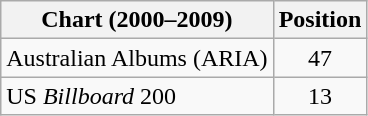<table class="wikitable sortable">
<tr>
<th>Chart (2000–2009)</th>
<th>Position</th>
</tr>
<tr>
<td>Australian Albums (ARIA)</td>
<td align="center">47</td>
</tr>
<tr>
<td>US <em>Billboard</em> 200</td>
<td style="text-align:center;">13</td>
</tr>
</table>
